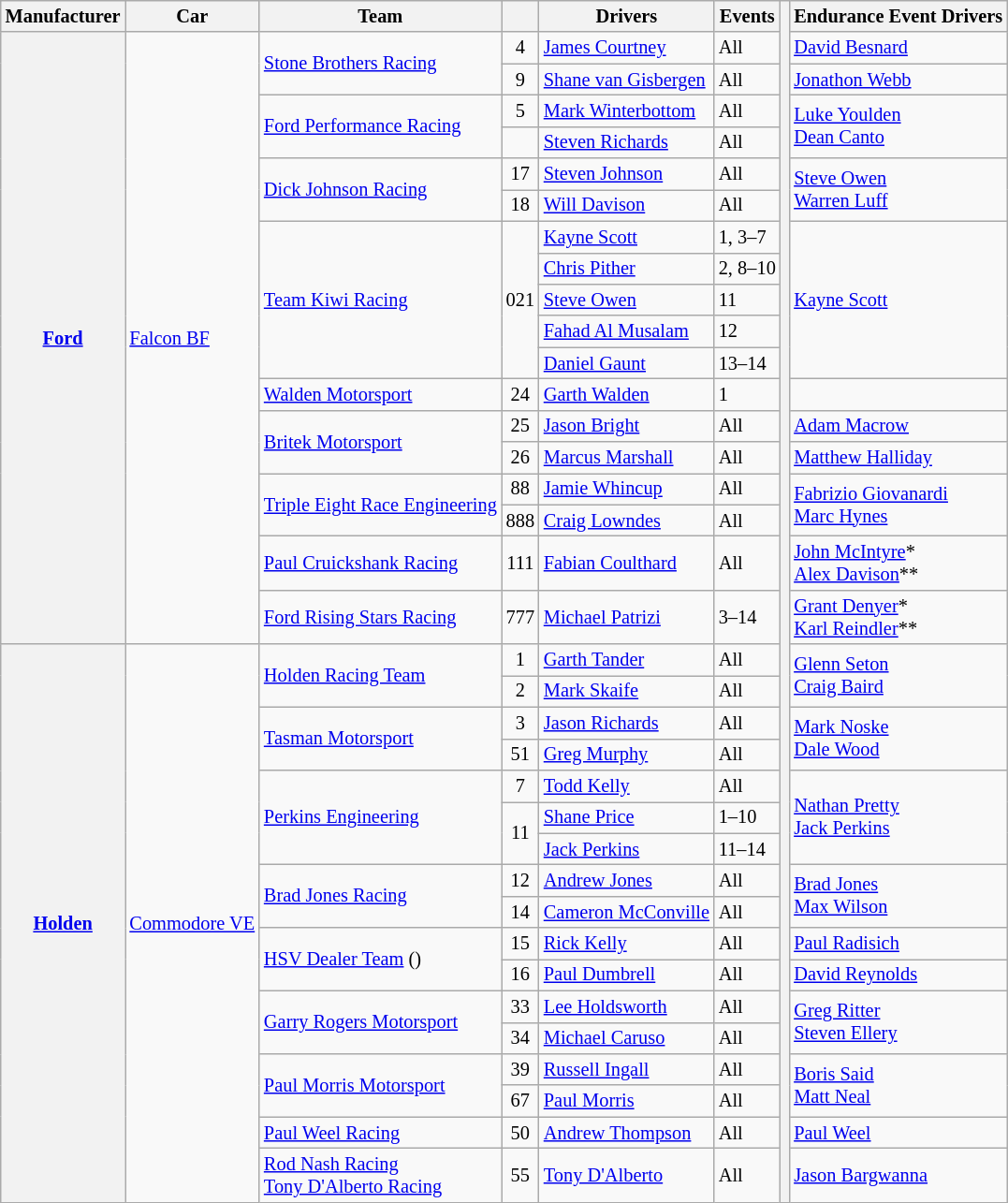<table class="wikitable" style="font-size: 85%;">
<tr>
<th>Manufacturer</th>
<th>Car</th>
<th>Team</th>
<th></th>
<th>Drivers</th>
<th>Events</th>
<th rowspan=36></th>
<th>Endurance Event Drivers</th>
</tr>
<tr>
<th rowspan=18><a href='#'>Ford</a></th>
<td rowspan=18><a href='#'>Falcon BF</a></td>
<td rowspan=2><a href='#'>Stone Brothers Racing</a></td>
<td align=center>4</td>
<td> <a href='#'>James Courtney</a></td>
<td>All</td>
<td> <a href='#'>David Besnard</a></td>
</tr>
<tr>
<td align=center>9</td>
<td> <a href='#'>Shane van Gisbergen</a></td>
<td>All</td>
<td> <a href='#'>Jonathon Webb</a></td>
</tr>
<tr>
<td rowspan=2><a href='#'>Ford Performance Racing</a></td>
<td align=center>5</td>
<td> <a href='#'>Mark Winterbottom</a></td>
<td>All</td>
<td rowspan=2> <a href='#'>Luke Youlden</a><br> <a href='#'>Dean Canto</a></td>
</tr>
<tr>
<td align=center></td>
<td> <a href='#'>Steven Richards</a></td>
<td>All</td>
</tr>
<tr>
<td rowspan=2><a href='#'>Dick Johnson Racing</a></td>
<td align=center>17</td>
<td> <a href='#'>Steven Johnson</a></td>
<td>All</td>
<td rowspan=2> <a href='#'>Steve Owen</a><br> <a href='#'>Warren Luff</a></td>
</tr>
<tr>
<td align=center>18</td>
<td> <a href='#'>Will Davison</a></td>
<td>All</td>
</tr>
<tr>
<td rowspan=5><a href='#'>Team Kiwi Racing</a></td>
<td align=center rowspan=5>021</td>
<td> <a href='#'>Kayne Scott</a></td>
<td>1, 3–7</td>
<td rowspan=5> <a href='#'>Kayne Scott</a></td>
</tr>
<tr>
<td> <a href='#'>Chris Pither</a></td>
<td>2, 8–10</td>
</tr>
<tr>
<td> <a href='#'>Steve Owen</a></td>
<td>11</td>
</tr>
<tr>
<td> <a href='#'>Fahad Al Musalam</a></td>
<td>12</td>
</tr>
<tr>
<td> <a href='#'>Daniel Gaunt</a></td>
<td>13–14</td>
</tr>
<tr>
<td><a href='#'>Walden Motorsport</a></td>
<td align=center>24</td>
<td> <a href='#'>Garth Walden</a></td>
<td>1</td>
<td></td>
</tr>
<tr>
<td rowspan=2><a href='#'>Britek Motorsport</a></td>
<td align=center>25</td>
<td> <a href='#'>Jason Bright</a></td>
<td>All</td>
<td> <a href='#'>Adam Macrow</a></td>
</tr>
<tr>
<td align=center>26</td>
<td> <a href='#'>Marcus Marshall</a></td>
<td>All</td>
<td> <a href='#'>Matthew Halliday</a></td>
</tr>
<tr>
<td rowspan=2><a href='#'>Triple Eight Race Engineering</a></td>
<td align=center>88</td>
<td> <a href='#'>Jamie Whincup</a></td>
<td>All</td>
<td rowspan=2> <a href='#'>Fabrizio Giovanardi</a><br> <a href='#'>Marc Hynes</a></td>
</tr>
<tr>
<td align=center>888</td>
<td> <a href='#'>Craig Lowndes</a></td>
<td>All</td>
</tr>
<tr>
<td><a href='#'>Paul Cruickshank Racing</a></td>
<td align=center>111</td>
<td> <a href='#'>Fabian Coulthard</a></td>
<td>All</td>
<td> <a href='#'>John McIntyre</a>*<br> <a href='#'>Alex Davison</a>**</td>
</tr>
<tr>
<td><a href='#'>Ford Rising Stars Racing</a></td>
<td align=center>777</td>
<td> <a href='#'>Michael Patrizi</a></td>
<td>3–14</td>
<td> <a href='#'>Grant Denyer</a>*<br> <a href='#'>Karl Reindler</a>**</td>
</tr>
<tr>
<th rowspan=17><a href='#'>Holden</a></th>
<td rowspan=17><a href='#'>Commodore VE</a></td>
<td rowspan=2><a href='#'>Holden Racing Team</a></td>
<td align=center>1</td>
<td> <a href='#'>Garth Tander</a></td>
<td>All</td>
<td rowspan=2> <a href='#'>Glenn Seton</a><br> <a href='#'>Craig Baird</a></td>
</tr>
<tr>
<td align=center>2</td>
<td> <a href='#'>Mark Skaife</a></td>
<td>All</td>
</tr>
<tr>
<td rowspan=2><a href='#'>Tasman Motorsport</a></td>
<td align=center>3</td>
<td> <a href='#'>Jason Richards</a></td>
<td>All</td>
<td rowspan=2> <a href='#'>Mark Noske</a><br> <a href='#'>Dale Wood</a></td>
</tr>
<tr>
<td align=center>51</td>
<td> <a href='#'>Greg Murphy</a></td>
<td>All</td>
</tr>
<tr>
<td rowspan=3><a href='#'>Perkins Engineering</a></td>
<td align=center>7</td>
<td> <a href='#'>Todd Kelly</a></td>
<td>All</td>
<td rowspan=3> <a href='#'>Nathan Pretty</a><br> <a href='#'>Jack Perkins</a></td>
</tr>
<tr>
<td align=center rowspan=2>11</td>
<td> <a href='#'>Shane Price</a></td>
<td>1–10</td>
</tr>
<tr>
<td> <a href='#'>Jack Perkins</a></td>
<td>11–14</td>
</tr>
<tr>
<td rowspan=2><a href='#'>Brad Jones Racing</a></td>
<td align=center>12</td>
<td> <a href='#'>Andrew Jones</a></td>
<td>All</td>
<td rowspan=2> <a href='#'>Brad Jones</a><br> <a href='#'>Max Wilson</a></td>
</tr>
<tr>
<td align=center>14</td>
<td> <a href='#'>Cameron McConville</a></td>
<td>All</td>
</tr>
<tr>
<td rowspan=2><a href='#'>HSV Dealer Team</a> ()</td>
<td align=center>15</td>
<td> <a href='#'>Rick Kelly</a></td>
<td>All</td>
<td> <a href='#'>Paul Radisich</a></td>
</tr>
<tr>
<td align=center>16</td>
<td> <a href='#'>Paul Dumbrell</a></td>
<td>All</td>
<td> <a href='#'>David Reynolds</a></td>
</tr>
<tr>
<td rowspan=2><a href='#'>Garry Rogers Motorsport</a></td>
<td align=center>33</td>
<td> <a href='#'>Lee Holdsworth</a></td>
<td>All</td>
<td rowspan=2> <a href='#'>Greg Ritter</a><br> <a href='#'>Steven Ellery</a></td>
</tr>
<tr>
<td align=center>34</td>
<td> <a href='#'>Michael Caruso</a></td>
<td>All</td>
</tr>
<tr>
<td rowspan=2><a href='#'>Paul Morris Motorsport</a></td>
<td align=center>39</td>
<td> <a href='#'>Russell Ingall</a></td>
<td>All</td>
<td rowspan=2> <a href='#'>Boris Said</a><br> <a href='#'>Matt Neal</a></td>
</tr>
<tr>
<td align=center>67</td>
<td> <a href='#'>Paul Morris</a></td>
<td>All</td>
</tr>
<tr>
<td><a href='#'>Paul Weel Racing</a></td>
<td align=center>50</td>
<td> <a href='#'>Andrew Thompson</a></td>
<td>All</td>
<td> <a href='#'>Paul Weel</a></td>
</tr>
<tr>
<td><a href='#'>Rod Nash Racing</a><br><a href='#'>Tony D'Alberto Racing</a></td>
<td align=center>55</td>
<td> <a href='#'>Tony D'Alberto</a></td>
<td>All</td>
<td> <a href='#'>Jason Bargwanna</a></td>
</tr>
</table>
